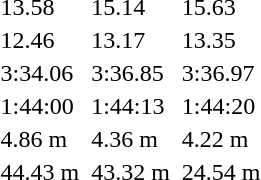<table>
<tr>
<td></td>
<td></td>
<td>13.58</td>
<td></td>
<td>15.14</td>
<td></td>
<td>15.63</td>
</tr>
<tr>
<td></td>
<td></td>
<td>12.46 </td>
<td></td>
<td>13.17 </td>
<td></td>
<td>13.35</td>
</tr>
<tr>
<td></td>
<td></td>
<td>3:34.06</td>
<td></td>
<td>3:36.85</td>
<td></td>
<td>3:36.97 </td>
</tr>
<tr>
<td></td>
<td></td>
<td>1:44:00</td>
<td></td>
<td>1:44:13</td>
<td></td>
<td>1:44:20</td>
</tr>
<tr>
<td></td>
<td></td>
<td>4.86 m  </td>
<td></td>
<td>4.36 m</td>
<td></td>
<td>4.22 m</td>
</tr>
<tr>
<td></td>
<td></td>
<td>44.43 m <a href='#'></a> </td>
<td></td>
<td>43.32 m </td>
<td></td>
<td>24.54 m</td>
</tr>
</table>
